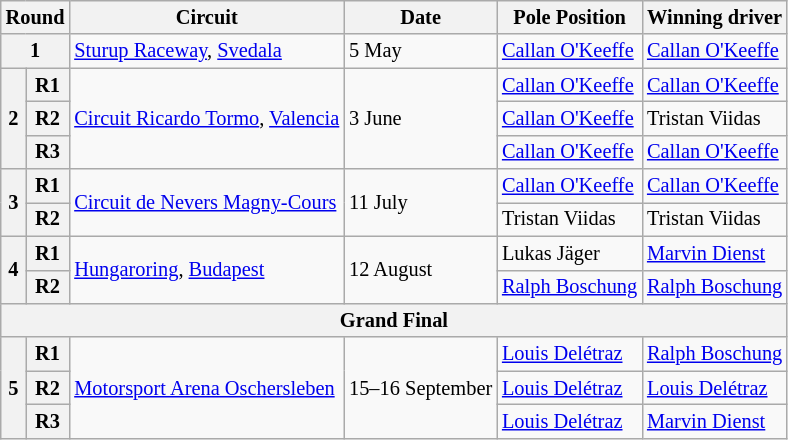<table class="wikitable" style="font-size: 85%;">
<tr>
<th colspan=2>Round</th>
<th>Circuit</th>
<th>Date</th>
<th>Pole Position</th>
<th>Winning driver</th>
</tr>
<tr>
<th colspan=2>1</th>
<td> <a href='#'>Sturup Raceway</a>, <a href='#'>Svedala</a></td>
<td>5 May</td>
<td> <a href='#'>Callan O'Keeffe</a></td>
<td> <a href='#'>Callan O'Keeffe</a></td>
</tr>
<tr>
<th rowspan=3>2</th>
<th>R1</th>
<td rowspan=3> <a href='#'>Circuit Ricardo Tormo</a>, <a href='#'>Valencia</a></td>
<td rowspan=3>3 June</td>
<td> <a href='#'>Callan O'Keeffe</a></td>
<td> <a href='#'>Callan O'Keeffe</a></td>
</tr>
<tr>
<th>R2</th>
<td> <a href='#'>Callan O'Keeffe</a></td>
<td> Tristan Viidas</td>
</tr>
<tr>
<th>R3</th>
<td> <a href='#'>Callan O'Keeffe</a></td>
<td> <a href='#'>Callan O'Keeffe</a></td>
</tr>
<tr>
<th rowspan=2>3</th>
<th>R1</th>
<td rowspan=2> <a href='#'>Circuit de Nevers Magny-Cours</a></td>
<td rowspan=2>11 July</td>
<td> <a href='#'>Callan O'Keeffe</a></td>
<td> <a href='#'>Callan O'Keeffe</a></td>
</tr>
<tr>
<th>R2</th>
<td> Tristan Viidas</td>
<td> Tristan Viidas</td>
</tr>
<tr>
<th rowspan=2>4</th>
<th>R1</th>
<td rowspan=2> <a href='#'>Hungaroring</a>, <a href='#'>Budapest</a></td>
<td rowspan=2>12 August</td>
<td> Lukas Jäger</td>
<td> <a href='#'>Marvin Dienst</a></td>
</tr>
<tr>
<th>R2</th>
<td> <a href='#'>Ralph Boschung</a></td>
<td> <a href='#'>Ralph Boschung</a></td>
</tr>
<tr>
<th colspan=6>Grand Final</th>
</tr>
<tr>
<th rowspan=3>5</th>
<th>R1</th>
<td rowspan=3> <a href='#'>Motorsport Arena Oschersleben</a></td>
<td rowspan=3>15–16 September</td>
<td> <a href='#'>Louis Delétraz</a></td>
<td> <a href='#'>Ralph Boschung</a></td>
</tr>
<tr>
<th>R2</th>
<td> <a href='#'>Louis Delétraz</a></td>
<td> <a href='#'>Louis Delétraz</a></td>
</tr>
<tr>
<th>R3</th>
<td> <a href='#'>Louis Delétraz</a></td>
<td> <a href='#'>Marvin Dienst</a></td>
</tr>
</table>
